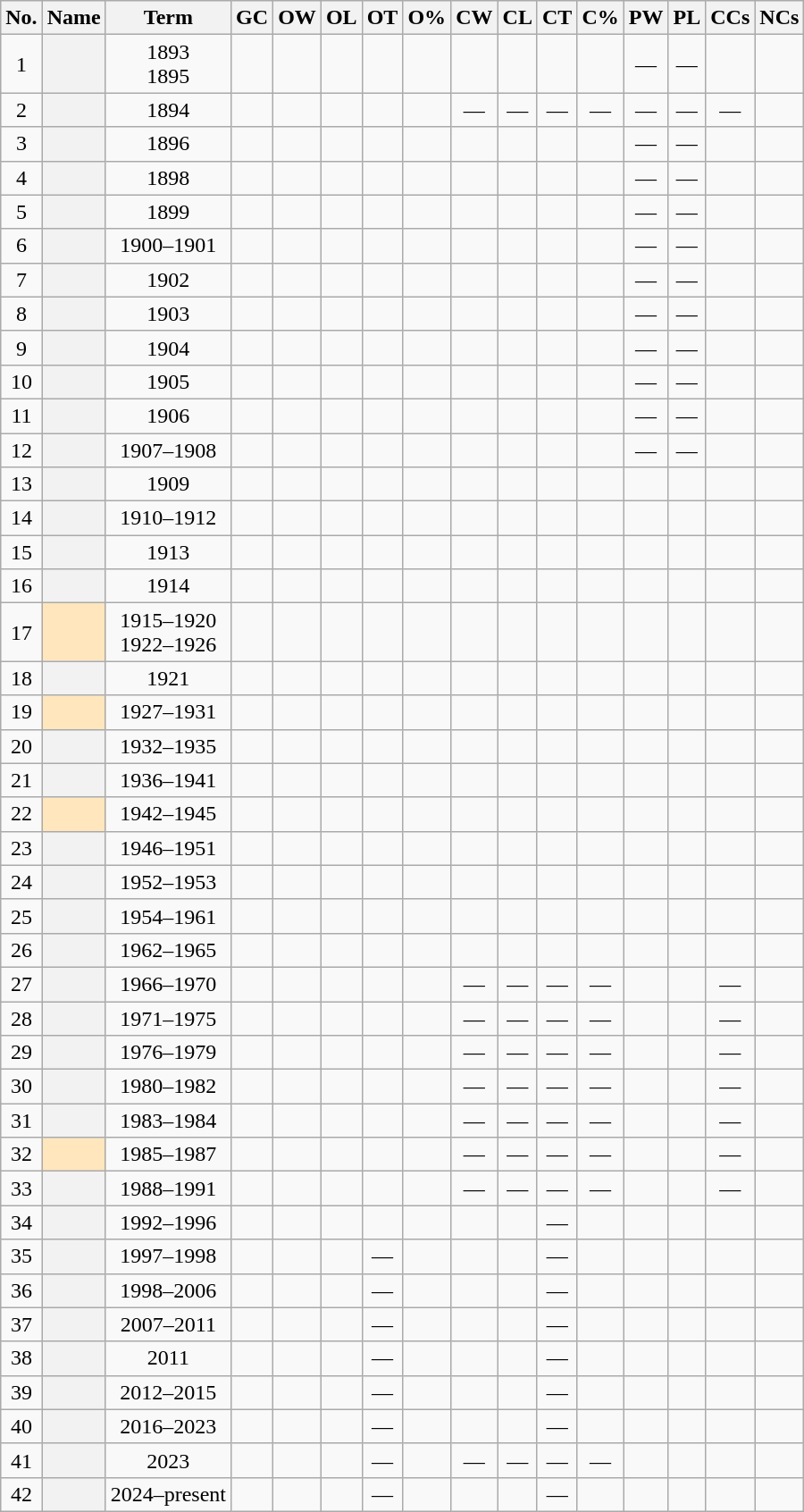<table class="wikitable sortable" style="text-align:center">
<tr>
<th scope="col" class="unsortable">No.</th>
<th>Name</th>
<th>Term</th>
<th>GC</th>
<th>OW</th>
<th>OL</th>
<th>OT</th>
<th>O%</th>
<th>CW</th>
<th>CL</th>
<th>CT</th>
<th>C%</th>
<th>PW</th>
<th>PL</th>
<th>CCs</th>
<th>NCs</th>
</tr>
<tr>
<td>1</td>
<th scope="row"></th>
<td>1893<br>1895</td>
<td></td>
<td></td>
<td></td>
<td></td>
<td></td>
<td></td>
<td></td>
<td></td>
<td></td>
<td>—</td>
<td>—</td>
<td></td>
<td></td>
</tr>
<tr>
<td>2</td>
<th scope="row"></th>
<td>1894</td>
<td></td>
<td></td>
<td></td>
<td></td>
<td></td>
<td>—</td>
<td>—</td>
<td>—</td>
<td>—</td>
<td>—</td>
<td>—</td>
<td>—</td>
<td></td>
</tr>
<tr>
<td>3</td>
<th scope="row"></th>
<td>1896</td>
<td></td>
<td></td>
<td></td>
<td></td>
<td></td>
<td></td>
<td></td>
<td></td>
<td></td>
<td>—</td>
<td>—</td>
<td></td>
<td></td>
</tr>
<tr>
<td>4</td>
<th scope="row"></th>
<td>1898</td>
<td></td>
<td></td>
<td></td>
<td></td>
<td></td>
<td></td>
<td></td>
<td></td>
<td></td>
<td>—</td>
<td>—</td>
<td></td>
<td></td>
</tr>
<tr>
<td>5</td>
<th scope="row"></th>
<td>1899</td>
<td></td>
<td></td>
<td></td>
<td></td>
<td></td>
<td></td>
<td></td>
<td></td>
<td></td>
<td>—</td>
<td>—</td>
<td></td>
<td></td>
</tr>
<tr>
<td>6</td>
<th scope="row"></th>
<td>1900–1901</td>
<td></td>
<td></td>
<td></td>
<td></td>
<td></td>
<td></td>
<td></td>
<td></td>
<td></td>
<td>—</td>
<td>—</td>
<td></td>
<td></td>
</tr>
<tr>
<td>7</td>
<th scope="row"></th>
<td>1902</td>
<td></td>
<td></td>
<td></td>
<td></td>
<td></td>
<td></td>
<td></td>
<td></td>
<td></td>
<td>—</td>
<td>—</td>
<td></td>
<td></td>
</tr>
<tr>
<td>8</td>
<th scope="row"></th>
<td>1903</td>
<td></td>
<td></td>
<td></td>
<td></td>
<td></td>
<td></td>
<td></td>
<td></td>
<td></td>
<td>—</td>
<td>—</td>
<td></td>
<td></td>
</tr>
<tr>
<td>9</td>
<th scope="row"></th>
<td>1904</td>
<td></td>
<td></td>
<td></td>
<td></td>
<td></td>
<td></td>
<td></td>
<td></td>
<td></td>
<td>—</td>
<td>—</td>
<td></td>
<td></td>
</tr>
<tr>
<td>10</td>
<th scope="row"></th>
<td>1905</td>
<td></td>
<td></td>
<td></td>
<td></td>
<td></td>
<td></td>
<td></td>
<td></td>
<td></td>
<td>—</td>
<td>—</td>
<td></td>
<td></td>
</tr>
<tr>
<td>11</td>
<th scope="row"></th>
<td>1906</td>
<td></td>
<td></td>
<td></td>
<td></td>
<td></td>
<td></td>
<td></td>
<td></td>
<td></td>
<td>—</td>
<td>—</td>
<td></td>
<td></td>
</tr>
<tr>
<td>12</td>
<th scope="row"></th>
<td>1907–1908</td>
<td></td>
<td></td>
<td></td>
<td></td>
<td></td>
<td></td>
<td></td>
<td></td>
<td></td>
<td>—</td>
<td>—</td>
<td></td>
<td></td>
</tr>
<tr>
<td>13</td>
<th scope="row"></th>
<td>1909</td>
<td></td>
<td></td>
<td></td>
<td></td>
<td></td>
<td></td>
<td></td>
<td></td>
<td></td>
<td></td>
<td></td>
<td></td>
<td></td>
</tr>
<tr>
<td>14</td>
<th scope="row"></th>
<td>1910–1912</td>
<td></td>
<td></td>
<td></td>
<td></td>
<td></td>
<td></td>
<td></td>
<td></td>
<td></td>
<td></td>
<td></td>
<td></td>
<td></td>
</tr>
<tr>
<td>15</td>
<th scope="row"></th>
<td>1913</td>
<td></td>
<td></td>
<td></td>
<td></td>
<td></td>
<td></td>
<td></td>
<td></td>
<td></td>
<td></td>
<td></td>
<td></td>
<td></td>
</tr>
<tr>
<td>16</td>
<th scope="row"></th>
<td>1914</td>
<td></td>
<td></td>
<td></td>
<td></td>
<td></td>
<td></td>
<td></td>
<td></td>
<td></td>
<td></td>
<td></td>
<td></td>
<td></td>
</tr>
<tr>
<td>17</td>
<td scope="row" align="center" bgcolor=#FFE6BD><strong></strong><sup></sup></td>
<td>1915–1920<br>1922–1926</td>
<td></td>
<td></td>
<td></td>
<td></td>
<td></td>
<td></td>
<td></td>
<td></td>
<td></td>
<td></td>
<td></td>
<td></td>
<td></td>
</tr>
<tr>
<td>18</td>
<th scope="row"></th>
<td>1921</td>
<td></td>
<td></td>
<td></td>
<td></td>
<td></td>
<td></td>
<td></td>
<td></td>
<td></td>
<td></td>
<td></td>
<td></td>
<td></td>
</tr>
<tr>
<td>19</td>
<td scope="row" align="center" bgcolor=#FFE6BD><strong></strong><sup></sup></td>
<td>1927–1931</td>
<td></td>
<td></td>
<td></td>
<td></td>
<td></td>
<td></td>
<td></td>
<td></td>
<td></td>
<td></td>
<td></td>
<td></td>
<td></td>
</tr>
<tr>
<td>20</td>
<th scope="row"></th>
<td>1932–1935</td>
<td></td>
<td></td>
<td></td>
<td></td>
<td></td>
<td></td>
<td></td>
<td></td>
<td></td>
<td></td>
<td></td>
<td></td>
<td></td>
</tr>
<tr>
<td>21</td>
<th scope="row"></th>
<td>1936–1941</td>
<td></td>
<td></td>
<td></td>
<td></td>
<td></td>
<td></td>
<td></td>
<td></td>
<td></td>
<td></td>
<td></td>
<td></td>
<td></td>
</tr>
<tr>
<td>22</td>
<td scope="row" align="center" bgcolor=#FFE6BD><strong></strong><sup></sup></td>
<td>1942–1945</td>
<td></td>
<td></td>
<td></td>
<td></td>
<td></td>
<td></td>
<td></td>
<td></td>
<td></td>
<td></td>
<td></td>
<td></td>
<td></td>
</tr>
<tr>
<td>23</td>
<th scope="row"></th>
<td>1946–1951</td>
<td></td>
<td></td>
<td></td>
<td></td>
<td></td>
<td></td>
<td></td>
<td></td>
<td></td>
<td></td>
<td></td>
<td></td>
<td></td>
</tr>
<tr>
<td>24</td>
<th scope="row"></th>
<td>1952–1953</td>
<td></td>
<td></td>
<td></td>
<td></td>
<td></td>
<td></td>
<td></td>
<td></td>
<td></td>
<td></td>
<td></td>
<td></td>
<td></td>
</tr>
<tr>
<td>25</td>
<th scope="row"></th>
<td>1954–1961</td>
<td></td>
<td></td>
<td></td>
<td></td>
<td></td>
<td></td>
<td></td>
<td></td>
<td></td>
<td></td>
<td></td>
<td></td>
<td></td>
</tr>
<tr>
<td>26</td>
<th scope="row"></th>
<td>1962–1965</td>
<td></td>
<td></td>
<td></td>
<td></td>
<td></td>
<td></td>
<td></td>
<td></td>
<td></td>
<td></td>
<td></td>
<td></td>
<td></td>
</tr>
<tr>
<td>27</td>
<th scope="row"></th>
<td>1966–1970</td>
<td></td>
<td></td>
<td></td>
<td></td>
<td></td>
<td>—</td>
<td>—</td>
<td>—</td>
<td>—</td>
<td></td>
<td></td>
<td>—</td>
<td></td>
</tr>
<tr>
<td>28</td>
<th scope="row"></th>
<td>1971–1975</td>
<td></td>
<td></td>
<td></td>
<td></td>
<td></td>
<td>—</td>
<td>—</td>
<td>—</td>
<td>—</td>
<td></td>
<td></td>
<td>—</td>
<td></td>
</tr>
<tr>
<td>29</td>
<th scope="row"></th>
<td>1976–1979</td>
<td></td>
<td></td>
<td></td>
<td></td>
<td></td>
<td>—</td>
<td>—</td>
<td>—</td>
<td>—</td>
<td></td>
<td></td>
<td>—</td>
<td></td>
</tr>
<tr>
<td>30</td>
<th scope="row"></th>
<td>1980–1982</td>
<td></td>
<td></td>
<td></td>
<td></td>
<td></td>
<td>—</td>
<td>—</td>
<td>—</td>
<td>—</td>
<td></td>
<td></td>
<td>—</td>
<td></td>
</tr>
<tr>
<td>31</td>
<th scope="row"></th>
<td>1983–1984</td>
<td></td>
<td></td>
<td></td>
<td></td>
<td></td>
<td>—</td>
<td>—</td>
<td>—</td>
<td>—</td>
<td></td>
<td></td>
<td>—</td>
<td></td>
</tr>
<tr>
<td>32</td>
<td scope="row" align="center" bgcolor=#FFE6BD><strong></strong><sup></sup></td>
<td>1985–1987</td>
<td></td>
<td></td>
<td></td>
<td></td>
<td></td>
<td>—</td>
<td>—</td>
<td>—</td>
<td>—</td>
<td></td>
<td></td>
<td>—</td>
<td></td>
</tr>
<tr>
<td>33</td>
<th scope="row"></th>
<td>1988–1991</td>
<td></td>
<td></td>
<td></td>
<td></td>
<td></td>
<td>—</td>
<td>—</td>
<td>—</td>
<td>—</td>
<td></td>
<td></td>
<td>—</td>
<td></td>
</tr>
<tr>
<td>34</td>
<th scope="row"></th>
<td>1992–1996</td>
<td></td>
<td></td>
<td></td>
<td></td>
<td></td>
<td></td>
<td></td>
<td>—</td>
<td></td>
<td></td>
<td></td>
<td></td>
<td></td>
</tr>
<tr>
<td>35</td>
<th scope="row"></th>
<td>1997–1998</td>
<td></td>
<td></td>
<td></td>
<td>—</td>
<td></td>
<td></td>
<td></td>
<td>—</td>
<td></td>
<td></td>
<td></td>
<td></td>
<td></td>
</tr>
<tr>
<td>36</td>
<th scope="row"></th>
<td>1998–2006</td>
<td></td>
<td></td>
<td></td>
<td>—</td>
<td></td>
<td></td>
<td></td>
<td>—</td>
<td></td>
<td></td>
<td></td>
<td></td>
<td></td>
</tr>
<tr>
<td>37</td>
<th scope="row"></th>
<td>2007–2011</td>
<td></td>
<td></td>
<td></td>
<td>—</td>
<td></td>
<td></td>
<td></td>
<td>—</td>
<td></td>
<td></td>
<td></td>
<td></td>
<td></td>
</tr>
<tr>
<td>38</td>
<th scope="row"></th>
<td>2011</td>
<td></td>
<td></td>
<td></td>
<td>—</td>
<td></td>
<td></td>
<td></td>
<td>—</td>
<td></td>
<td></td>
<td></td>
<td></td>
<td></td>
</tr>
<tr>
<td>39</td>
<th scope="row"></th>
<td>2012–2015</td>
<td></td>
<td></td>
<td></td>
<td>—</td>
<td></td>
<td></td>
<td></td>
<td>—</td>
<td></td>
<td></td>
<td></td>
<td></td>
<td></td>
</tr>
<tr>
<td>40</td>
<th scope="row"></th>
<td>2016–2023</td>
<td></td>
<td></td>
<td></td>
<td>—</td>
<td></td>
<td></td>
<td></td>
<td>—</td>
<td></td>
<td></td>
<td></td>
<td></td>
<td></td>
</tr>
<tr>
<td>41</td>
<th scope="row"></th>
<td>2023</td>
<td></td>
<td></td>
<td></td>
<td>—</td>
<td></td>
<td>—</td>
<td>—</td>
<td>—</td>
<td>—</td>
<td></td>
<td></td>
<td></td>
<td></td>
</tr>
<tr>
<td>42</td>
<th scope="row"></th>
<td>2024–present</td>
<td></td>
<td></td>
<td></td>
<td>—</td>
<td></td>
<td></td>
<td></td>
<td>—</td>
<td></td>
<td></td>
<td></td>
<td></td>
<td></td>
</tr>
</table>
